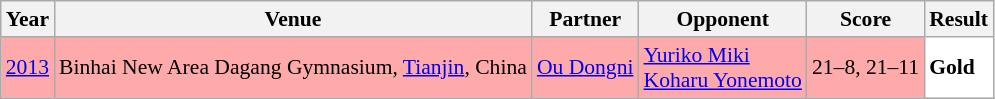<table class="sortable wikitable" style="font-size: 90%;">
<tr>
<th>Year</th>
<th>Venue</th>
<th>Partner</th>
<th>Opponent</th>
<th>Score</th>
<th>Result</th>
</tr>
<tr style="background:#FFAAAA">
<td align="center"><a href='#'>2013</a></td>
<td align="left">Binhai New Area Dagang Gymnasium, <a href='#'>Tianjin</a>, China</td>
<td align="left"> <a href='#'>Ou Dongni</a></td>
<td align="left"> <a href='#'>Yuriko Miki</a><br> <a href='#'>Koharu Yonemoto</a></td>
<td align="left">21–8, 21–11</td>
<td style="text-align:left; background:white"> <strong>Gold</strong></td>
</tr>
</table>
